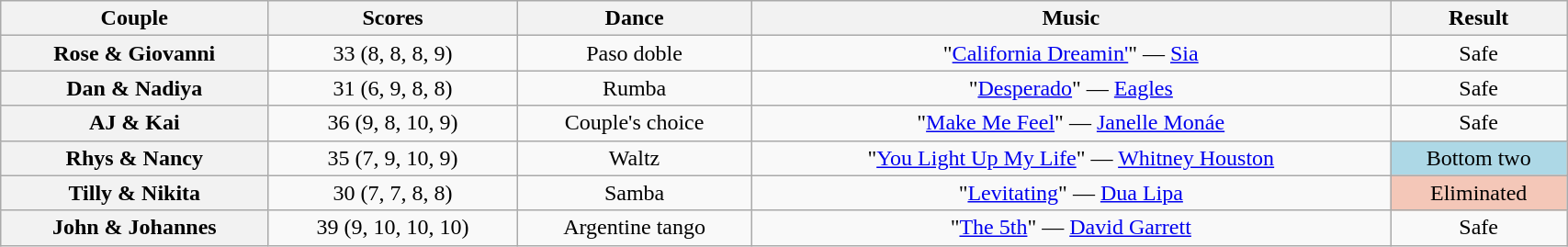<table class="wikitable sortable" style="text-align:center; width: 90%">
<tr>
<th scope="col">Couple</th>
<th scope="col">Scores</th>
<th scope="col" class="unsortable">Dance</th>
<th scope="col" class="unsortable">Music</th>
<th scope="col" class="unsortable">Result</th>
</tr>
<tr>
<th scope="row">Rose & Giovanni</th>
<td>33 (8, 8, 8, 9)</td>
<td>Paso doble</td>
<td>"<a href='#'>California Dreamin'</a>" — <a href='#'>Sia</a></td>
<td>Safe</td>
</tr>
<tr>
<th scope="row">Dan & Nadiya</th>
<td>31 (6, 9, 8, 8)</td>
<td>Rumba</td>
<td>"<a href='#'>Desperado</a>" — <a href='#'>Eagles</a></td>
<td>Safe</td>
</tr>
<tr>
<th scope="row">AJ & Kai</th>
<td>36 (9, 8, 10, 9)</td>
<td>Couple's choice</td>
<td>"<a href='#'>Make Me Feel</a>" — <a href='#'>Janelle Monáe</a></td>
<td>Safe</td>
</tr>
<tr>
<th scope="row">Rhys & Nancy</th>
<td>35 (7, 9, 10, 9)</td>
<td>Waltz</td>
<td>"<a href='#'>You Light Up My Life</a>" — <a href='#'>Whitney Houston</a></td>
<td bgcolor="lightblue">Bottom two</td>
</tr>
<tr>
<th scope="row">Tilly & Nikita</th>
<td>30 (7, 7, 8, 8)</td>
<td>Samba</td>
<td>"<a href='#'>Levitating</a>" — <a href='#'>Dua Lipa</a></td>
<td bgcolor="f4c7b8">Eliminated</td>
</tr>
<tr>
<th scope="row">John & Johannes</th>
<td>39 (9, 10, 10, 10)</td>
<td>Argentine tango</td>
<td>"<a href='#'>The 5th</a>" — <a href='#'>David Garrett</a></td>
<td>Safe</td>
</tr>
</table>
